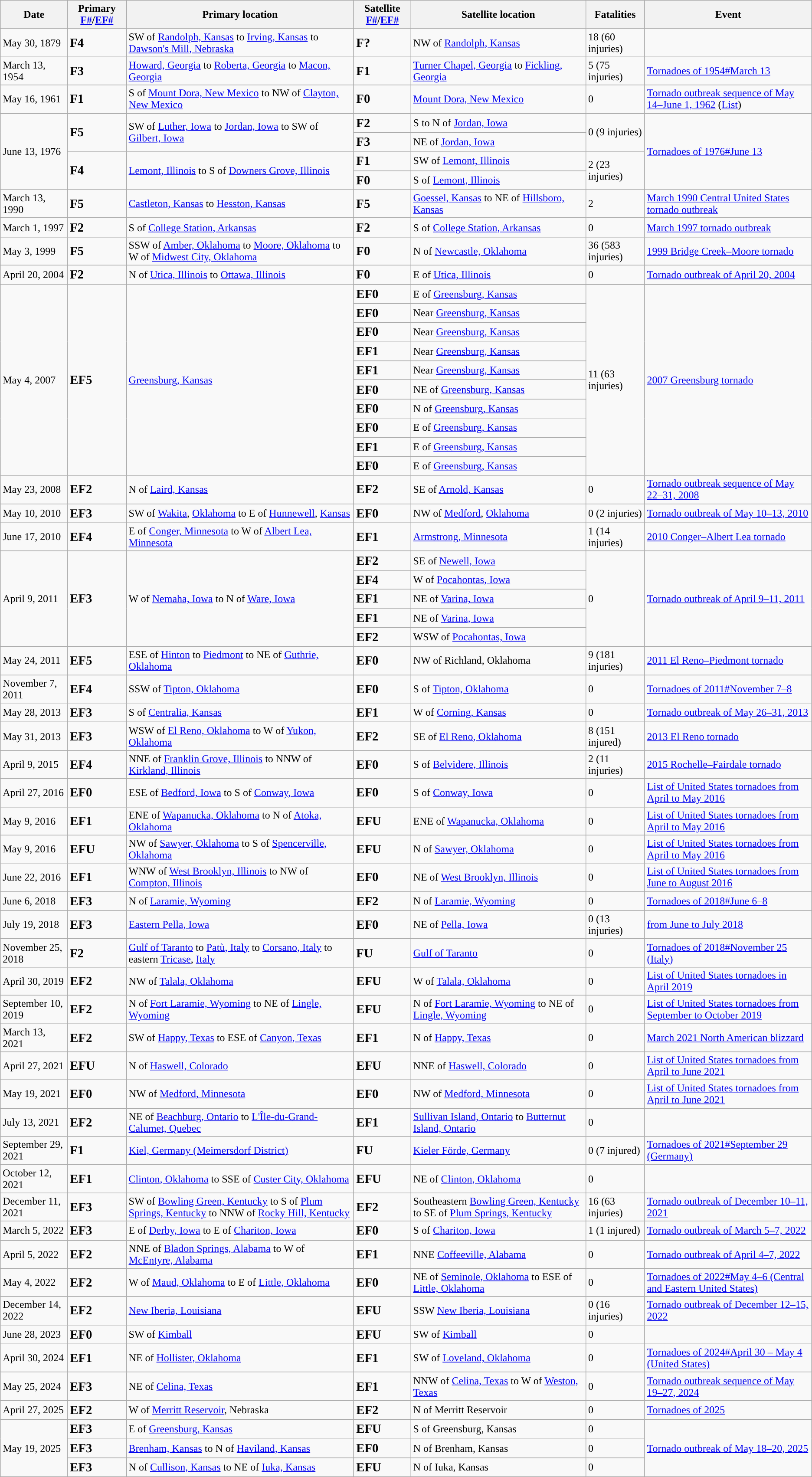<table class="sortable wikitable">
<tr>
<th>Date</th>
<th>Primary <a href='#'>F#</a>/<a href='#'>EF#</a></th>
<th>Primary location</th>
<th>Satellite <a href='#'>F#</a>/<a href='#'>EF#</a></th>
<th>Satellite location</th>
<th>Fatalities</th>
<th>Event</th>
</tr>
<tr>
<td>May 30, 1879</td>
<td><big><strong>F4</strong></big></td>
<td>SW of <a href='#'>Randolph, Kansas</a> to <a href='#'>Irving, Kansas</a> to <a href='#'>Dawson's Mill, Nebraska</a></td>
<td><big><strong>F?</strong></big></td>
<td>NW of <a href='#'>Randolph, Kansas</a></td>
<td>18 (60 injuries)</td>
<td></td>
</tr>
<tr>
<td>March 13, 1954</td>
<td><big><strong>F3</strong></big></td>
<td><a href='#'>Howard, Georgia</a> to <a href='#'>Roberta, Georgia</a> to <a href='#'>Macon, Georgia</a></td>
<td><big><strong>F1</strong></big></td>
<td><a href='#'>Turner Chapel, Georgia</a> to <a href='#'>Fickling, Georgia</a></td>
<td>5 (75 injuries)</td>
<td><a href='#'>Tornadoes of 1954#March 13</a></td>
</tr>
<tr>
<td>May 16, 1961</td>
<td><big><strong>F1</strong></big></td>
<td>S of <a href='#'>Mount Dora, New Mexico</a> to NW of <a href='#'>Clayton, New Mexico</a></td>
<td><big><strong>F0</strong></big></td>
<td><a href='#'>Mount Dora, New Mexico</a></td>
<td>0</td>
<td><a href='#'>Tornado outbreak sequence of May 14–June 1, 1962</a> (<a href='#'>List</a>)</td>
</tr>
<tr>
<td rowspan="4">June 13, 1976</td>
<td rowspan="2"><big><strong>F5</strong></big></td>
<td rowspan="2">SW of <a href='#'>Luther, Iowa</a> to <a href='#'>Jordan, Iowa</a> to SW of <a href='#'>Gilbert, Iowa</a></td>
<td><big><strong>F2</strong></big></td>
<td>S to N of <a href='#'>Jordan, Iowa</a></td>
<td rowspan="2">0 (9 injuries)</td>
<td rowspan="4"><a href='#'>Tornadoes of 1976#June 13</a></td>
</tr>
<tr>
<td><big><strong>F3</strong></big></td>
<td>NE of <a href='#'>Jordan, Iowa</a></td>
</tr>
<tr>
<td rowspan="2"><big><strong>F4</strong></big></td>
<td rowspan="2"><a href='#'>Lemont, Illinois</a> to S of <a href='#'>Downers Grove, Illinois</a></td>
<td><big><strong>F1</strong></big></td>
<td>SW of <a href='#'>Lemont, Illinois</a></td>
<td rowspan="2">2 (23 injuries)</td>
</tr>
<tr>
<td><big><strong>F0</strong></big></td>
<td>S of <a href='#'>Lemont, Illinois</a></td>
</tr>
<tr>
<td>March 13, 1990</td>
<td><big><strong>F5</strong></big></td>
<td><a href='#'>Castleton, Kansas</a> to <a href='#'>Hesston, Kansas</a></td>
<td><big><strong>F5</strong></big></td>
<td><a href='#'>Goessel, Kansas</a> to NE of <a href='#'>Hillsboro, Kansas</a></td>
<td>2</td>
<td><a href='#'>March 1990 Central United States tornado outbreak</a></td>
</tr>
<tr>
<td>March 1, 1997</td>
<td><big><strong>F2</strong></big></td>
<td>S of <a href='#'>College Station, Arkansas</a></td>
<td><big><strong>F2</strong></big></td>
<td>S of <a href='#'>College Station, Arkansas</a></td>
<td>0</td>
<td><a href='#'>March 1997 tornado outbreak</a></td>
</tr>
<tr>
<td>May 3, 1999</td>
<td><big><strong>F5</strong></big></td>
<td>SSW of <a href='#'>Amber, Oklahoma</a> to <a href='#'>Moore, Oklahoma</a> to W of <a href='#'>Midwest City, Oklahoma</a></td>
<td><big><strong>F0</strong></big></td>
<td>N of <a href='#'>Newcastle, Oklahoma</a></td>
<td>36 (583 injuries)</td>
<td><a href='#'>1999 Bridge Creek–Moore tornado</a></td>
</tr>
<tr>
<td>April 20, 2004</td>
<td><big><strong>F2</strong></big></td>
<td>N of <a href='#'>Utica, Illinois</a> to <a href='#'>Ottawa, Illinois</a></td>
<td><big><strong>F0</strong></big></td>
<td>E of <a href='#'>Utica, Illinois</a></td>
<td>0</td>
<td><a href='#'>Tornado outbreak of April 20, 2004</a></td>
</tr>
<tr>
<td rowspan="11">May 4, 2007</td>
<td rowspan="11"><big><strong>EF5</strong></big></td>
<td rowspan="11"><a href='#'>Greensburg, Kansas</a></td>
</tr>
<tr>
<td><big><strong>EF0</strong></big></td>
<td>E of <a href='#'>Greensburg, Kansas</a></td>
<td rowspan="10">11 (63 injuries)</td>
<td rowspan="10"><a href='#'>2007 Greensburg tornado</a></td>
</tr>
<tr>
<td><big><strong>EF0</strong></big></td>
<td>Near <a href='#'>Greensburg, Kansas</a></td>
</tr>
<tr>
<td><big><strong>EF0</strong></big></td>
<td>Near <a href='#'>Greensburg, Kansas</a></td>
</tr>
<tr>
<td><big><strong>EF1</strong></big></td>
<td>Near <a href='#'>Greensburg, Kansas</a></td>
</tr>
<tr>
<td><big><strong>EF1</strong></big></td>
<td>Near <a href='#'>Greensburg, Kansas</a></td>
</tr>
<tr>
<td><big><strong>EF0</strong></big></td>
<td>NE of <a href='#'>Greensburg, Kansas</a></td>
</tr>
<tr>
<td><big><strong>EF0</strong></big></td>
<td>N of <a href='#'>Greensburg, Kansas</a></td>
</tr>
<tr>
<td><big><strong>EF0</strong></big></td>
<td>E of <a href='#'>Greensburg, Kansas</a></td>
</tr>
<tr>
<td><big><strong>EF1</strong></big></td>
<td>E of <a href='#'>Greensburg, Kansas</a></td>
</tr>
<tr>
<td><big><strong>EF0</strong></big></td>
<td>E of <a href='#'>Greensburg, Kansas</a></td>
</tr>
<tr>
<td>May 23, 2008</td>
<td><big><strong>EF2</strong></big></td>
<td>N of <a href='#'>Laird, Kansas</a></td>
<td><big><strong>EF2</strong></big></td>
<td>SE of <a href='#'>Arnold, Kansas</a></td>
<td>0</td>
<td><a href='#'>Tornado outbreak sequence of May 22–31, 2008</a></td>
</tr>
<tr>
<td>May 10, 2010</td>
<td><big><strong>EF3</strong></big></td>
<td>SW of <a href='#'>Wakita</a>, <a href='#'>Oklahoma</a> to E of <a href='#'>Hunnewell</a>, <a href='#'>Kansas</a></td>
<td><big><strong>EF0</strong></big></td>
<td>NW of <a href='#'>Medford</a>, <a href='#'>Oklahoma</a></td>
<td>0 (2 injuries)</td>
<td><a href='#'>Tornado outbreak of May 10–13, 2010</a></td>
</tr>
<tr>
<td>June 17, 2010</td>
<td><big><strong>EF4</strong></big></td>
<td>E of <a href='#'>Conger, Minnesota</a> to W of <a href='#'>Albert Lea, Minnesota</a></td>
<td><big><strong>EF1</strong></big></td>
<td><a href='#'>Armstrong, Minnesota</a></td>
<td>1 (14 injuries)</td>
<td><a href='#'>2010 Conger–Albert Lea tornado</a></td>
</tr>
<tr>
<td rowspan="5">April 9, 2011</td>
<td rowspan="5"><big><strong>EF3</strong></big></td>
<td rowspan="5">W of <a href='#'>Nemaha, Iowa</a> to N of <a href='#'>Ware, Iowa</a></td>
<td><big><strong>EF2</strong></big></td>
<td>SE of <a href='#'>Newell, Iowa</a></td>
<td rowspan="5">0</td>
<td rowspan="5"><a href='#'>Tornado outbreak of April 9–11, 2011</a></td>
</tr>
<tr>
<td><big><strong>EF4</strong></big></td>
<td>W of <a href='#'>Pocahontas, Iowa</a></td>
</tr>
<tr>
<td><big><strong>EF1</strong></big></td>
<td>NE of <a href='#'>Varina, Iowa</a></td>
</tr>
<tr>
<td><big><strong>EF1</strong></big></td>
<td>NE of <a href='#'>Varina, Iowa</a></td>
</tr>
<tr>
<td><big><strong>EF2</strong></big></td>
<td>WSW of <a href='#'>Pocahontas, Iowa</a></td>
</tr>
<tr>
<td>May 24, 2011</td>
<td><big><strong>EF5</strong></big></td>
<td>ESE of <a href='#'>Hinton</a> to <a href='#'>Piedmont</a> to NE of <a href='#'>Guthrie, Oklahoma</a></td>
<td><big><strong>EF0</strong></big></td>
<td>NW of Richland, Oklahoma</td>
<td>9 (181 injuries)</td>
<td><a href='#'>2011 El Reno–Piedmont tornado</a></td>
</tr>
<tr>
<td>November 7, 2011</td>
<td><big><strong>EF4</strong></big></td>
<td>SSW of <a href='#'>Tipton, Oklahoma</a></td>
<td><big><strong>EF0</strong></big></td>
<td>S of <a href='#'>Tipton, Oklahoma</a></td>
<td>0</td>
<td><a href='#'>Tornadoes of 2011#November 7–8</a></td>
</tr>
<tr>
<td>May 28, 2013</td>
<td><big><strong>EF3</strong></big></td>
<td>S of <a href='#'>Centralia, Kansas</a></td>
<td><big><strong>EF1</strong></big></td>
<td>W of <a href='#'>Corning, Kansas</a></td>
<td>0</td>
<td><a href='#'>Tornado outbreak of May 26–31, 2013</a></td>
</tr>
<tr>
<td>May 31, 2013</td>
<td><big><strong>EF3</strong></big></td>
<td>WSW of <a href='#'>El Reno, Oklahoma</a> to W of <a href='#'>Yukon, Oklahoma</a></td>
<td><big><strong>EF2</strong></big></td>
<td>SE of <a href='#'>El Reno, Oklahoma</a></td>
<td>8 (151 injured)</td>
<td><a href='#'>2013 El Reno tornado</a></td>
</tr>
<tr>
<td>April 9, 2015</td>
<td><big><strong>EF4</strong></big></td>
<td>NNE of <a href='#'>Franklin Grove, Illinois</a> to NNW of <a href='#'>Kirkland, Illinois</a></td>
<td><big><strong>EF0</strong></big></td>
<td>S of <a href='#'>Belvidere, Illinois</a></td>
<td>2 (11 injuries)</td>
<td><a href='#'>2015 Rochelle–Fairdale tornado</a></td>
</tr>
<tr>
<td>April 27, 2016</td>
<td><big><strong>EF0</strong></big></td>
<td>ESE of <a href='#'>Bedford, Iowa</a> to S of <a href='#'>Conway, Iowa</a></td>
<td><big><strong>EF0</strong></big></td>
<td>S of <a href='#'>Conway, Iowa</a></td>
<td>0</td>
<td><a href='#'>List of United States tornadoes from April to May 2016</a></td>
</tr>
<tr>
<td>May 9, 2016</td>
<td><big><strong>EF1</strong></big></td>
<td>ENE of <a href='#'>Wapanucka, Oklahoma</a> to N of <a href='#'>Atoka, Oklahoma</a></td>
<td><big><strong>EFU</strong></big></td>
<td>ENE of <a href='#'>Wapanucka, Oklahoma</a></td>
<td>0</td>
<td><a href='#'>List of United States tornadoes from April to May 2016</a></td>
</tr>
<tr>
<td>May 9, 2016</td>
<td><big><strong>EFU</strong></big></td>
<td>NW of <a href='#'>Sawyer, Oklahoma</a> to S of <a href='#'>Spencerville, Oklahoma</a></td>
<td><big><strong>EFU</strong></big></td>
<td>N of <a href='#'>Sawyer, Oklahoma</a></td>
<td>0</td>
<td><a href='#'>List of United States tornadoes from April to May 2016</a></td>
</tr>
<tr>
<td>June 22, 2016</td>
<td><big><strong>EF1</strong></big></td>
<td>WNW of <a href='#'>West Brooklyn, Illinois</a> to NW of <a href='#'>Compton, Illinois</a></td>
<td><big><strong>EF0</strong></big></td>
<td>NE of <a href='#'>West Brooklyn, Illinois</a></td>
<td>0</td>
<td><a href='#'>List of United States tornadoes from June to August 2016</a></td>
</tr>
<tr>
<td>June 6, 2018</td>
<td><big><strong>EF3</strong></big></td>
<td>N of <a href='#'>Laramie, Wyoming</a></td>
<td><big><strong>EF2</strong></big></td>
<td>N of <a href='#'>Laramie, Wyoming</a></td>
<td>0</td>
<td><a href='#'>Tornadoes of 2018#June 6–8</a></td>
</tr>
<tr>
<td>July 19, 2018</td>
<td><big><strong>EF3</strong></big></td>
<td><a href='#'>Eastern Pella, Iowa</a></td>
<td><big><strong>EF0</strong></big></td>
<td>NE of <a href='#'>Pella, Iowa</a></td>
<td>0 (13 injuries)</td>
<td><a href='#'>from June to July 2018</a></td>
</tr>
<tr>
<td>November 25, 2018</td>
<td><big><strong>F2</strong></big></td>
<td><a href='#'>Gulf of Taranto</a> to <a href='#'>Patù, Italy</a> to <a href='#'>Corsano, Italy</a> to eastern <a href='#'>Tricase</a>, <a href='#'>Italy</a></td>
<td><big><strong>FU</strong></big></td>
<td><a href='#'>Gulf of Taranto</a></td>
<td>0</td>
<td><a href='#'>Tornadoes of 2018#November 25 (Italy)</a></td>
</tr>
<tr>
<td>April 30, 2019</td>
<td><big><strong>EF2</strong></big></td>
<td>NW of <a href='#'>Talala, Oklahoma</a></td>
<td><big><strong>EFU</strong></big></td>
<td>W of <a href='#'>Talala, Oklahoma</a></td>
<td>0</td>
<td><a href='#'>List of United States tornadoes in April 2019</a></td>
</tr>
<tr>
<td>September 10, 2019</td>
<td><big><strong>EF2</strong></big></td>
<td>N of <a href='#'>Fort Laramie, Wyoming</a> to NE of <a href='#'>Lingle, Wyoming</a></td>
<td><big><strong>EFU</strong></big></td>
<td>N of <a href='#'>Fort Laramie, Wyoming</a> to NE of <a href='#'>Lingle, Wyoming</a></td>
<td>0</td>
<td><a href='#'>List of United States tornadoes from September to October 2019</a></td>
</tr>
<tr>
<td>March 13, 2021</td>
<td><big><strong>EF2</strong></big></td>
<td>SW of <a href='#'>Happy, Texas</a> to ESE of <a href='#'>Canyon, Texas</a></td>
<td><big><strong>EF1</strong></big></td>
<td>N of <a href='#'>Happy, Texas</a></td>
<td>0</td>
<td><a href='#'>March 2021 North American blizzard</a></td>
</tr>
<tr>
<td>April 27, 2021</td>
<td><big><strong>EFU</strong></big></td>
<td>N of <a href='#'>Haswell, Colorado</a></td>
<td><big><strong>EFU</strong></big></td>
<td>NNE of <a href='#'>Haswell, Colorado</a></td>
<td>0</td>
<td><a href='#'>List of United States tornadoes from April to June 2021</a></td>
</tr>
<tr>
<td>May 19, 2021</td>
<td><big><strong>EF0</strong></big></td>
<td>NW of <a href='#'>Medford, Minnesota</a></td>
<td><big><strong>EF0</strong></big></td>
<td>NW of <a href='#'>Medford, Minnesota</a></td>
<td>0</td>
<td><a href='#'>List of United States tornadoes from April to June 2021</a></td>
</tr>
<tr>
<td>July 13, 2021</td>
<td><big><strong>EF2</strong></big></td>
<td>NE of <a href='#'>Beachburg, Ontario</a> to <a href='#'>L'Île-du-Grand-Calumet, Quebec</a></td>
<td><big><strong>EF1</strong></big></td>
<td><a href='#'>Sullivan Island, Ontario</a> to <a href='#'>Butternut Island, Ontario</a></td>
<td>0</td>
<td></td>
</tr>
<tr>
<td>September 29, 2021</td>
<td><big><strong>F1</strong></big></td>
<td><a href='#'>Kiel, Germany (Meimersdorf District)</a></td>
<td><big><strong>FU</strong></big></td>
<td><a href='#'>Kieler Förde, Germany</a></td>
<td>0 (7 injured)</td>
<td><a href='#'>Tornadoes of 2021#September 29 (Germany)</a></td>
</tr>
<tr>
<td>October 12, 2021</td>
<td><big><strong>EF1</strong></big></td>
<td><a href='#'>Clinton, Oklahoma</a> to SSE of <a href='#'>Custer City, Oklahoma</a></td>
<td><big><strong>EFU</strong></big></td>
<td>NE of <a href='#'>Clinton, Oklahoma</a></td>
<td>0</td>
<td></td>
</tr>
<tr>
<td>December 11, 2021</td>
<td><big><strong>EF3</strong></big></td>
<td>SW of <a href='#'>Bowling Green, Kentucky</a> to S of <a href='#'>Plum Springs, Kentucky</a> to NNW of <a href='#'>Rocky Hill, Kentucky</a></td>
<td><big><strong>EF2</strong></big></td>
<td>Southeastern <a href='#'>Bowling Green, Kentucky</a> to SE of <a href='#'>Plum Springs, Kentucky</a></td>
<td>16 (63 injuries)</td>
<td><a href='#'>Tornado outbreak of December 10–11, 2021</a></td>
</tr>
<tr>
<td>March 5, 2022</td>
<td><big><strong>EF3</strong></big></td>
<td>E of <a href='#'>Derby, Iowa</a> to E of <a href='#'>Chariton, Iowa</a></td>
<td><big><strong>EF0</strong></big></td>
<td>S of <a href='#'>Chariton, Iowa</a></td>
<td>1 (1 injured)</td>
<td><a href='#'>Tornado outbreak of March 5–7, 2022</a></td>
</tr>
<tr>
<td>April 5, 2022</td>
<td><big><strong>EF2</strong></big></td>
<td>NNE of <a href='#'>Bladon Springs, Alabama</a> to W of <a href='#'>McEntyre, Alabama</a></td>
<td><big><strong>EF1</strong></big></td>
<td>NNE <a href='#'>Coffeeville, Alabama</a></td>
<td>0</td>
<td><a href='#'>Tornado outbreak of April 4–7, 2022</a></td>
</tr>
<tr>
<td>May 4, 2022</td>
<td><big><strong>EF2</strong></big></td>
<td>W of <a href='#'>Maud, Oklahoma</a> to E of <a href='#'>Little, Oklahoma</a></td>
<td><big><strong>EF0</strong></big></td>
<td>NE of <a href='#'>Seminole, Oklahoma</a> to ESE of <a href='#'>Little, Oklahoma</a></td>
<td>0</td>
<td><a href='#'>Tornadoes of 2022#May 4–6 (Central and Eastern United States)</a></td>
</tr>
<tr>
<td>December 14, 2022</td>
<td><big><strong>EF2</strong></big></td>
<td><a href='#'>New Iberia, Louisiana</a></td>
<td><big><strong>EFU</strong></big></td>
<td>SSW <a href='#'>New Iberia, Louisiana</a></td>
<td>0 (16 injuries)</td>
<td><a href='#'>Tornado outbreak of December 12–15, 2022</a></td>
</tr>
<tr>
<td>June 28, 2023</td>
<td><big><strong>EF0</strong></big></td>
<td>SW of <a href='#'>Kimball</a></td>
<td><big><strong>EFU</strong></big></td>
<td>SW of <a href='#'>Kimball</a></td>
<td>0</td>
</tr>
<tr>
<td>April 30, 2024</td>
<td><big><strong>EF1</strong></big></td>
<td>NE of <a href='#'>Hollister, Oklahoma</a></td>
<td><big><strong>EF1</strong></big></td>
<td>SW of <a href='#'>Loveland, Oklahoma</a></td>
<td>0</td>
<td><a href='#'>Tornadoes of 2024#April 30 – May 4 (United States)</a></td>
</tr>
<tr>
<td>May 25, 2024</td>
<td><big><strong>EF3</strong></big></td>
<td>NE of <a href='#'>Celina, Texas</a></td>
<td><big><strong>EF1</strong></big></td>
<td>NNW of <a href='#'>Celina, Texas</a> to W of <a href='#'>Weston, Texas</a></td>
<td>0</td>
<td><a href='#'>Tornado outbreak sequence of May 19–27, 2024</a></td>
</tr>
<tr>
<td>April 27, 2025</td>
<td><big><strong>EF2</strong></big></td>
<td>W of <a href='#'>Merritt Reservoir</a>, Nebraska</td>
<td><big><strong>EF2</strong></big></td>
<td>N of Merritt Reservoir</td>
<td>0</td>
<td><a href='#'>Tornadoes of 2025</a></td>
</tr>
<tr>
<td rowspan="3">May 19, 2025</td>
<td><big><strong>EF3</strong></big></td>
<td>E of <a href='#'>Greensburg, Kansas</a></td>
<td><big><strong>EFU</strong></big></td>
<td>S of Greensburg, Kansas</td>
<td>0</td>
<td rowspan="3"><a href='#'>Tornado outbreak of May 18–20, 2025</a></td>
</tr>
<tr>
<td><big><strong>EF3</strong></big></td>
<td><a href='#'>Brenham, Kansas</a> to N of <a href='#'>Haviland, Kansas</a></td>
<td><big><strong>EF0</strong></big></td>
<td>N of Brenham, Kansas</td>
<td>0</td>
</tr>
<tr>
<td><big><strong>EF3</strong></big></td>
<td>N of <a href='#'>Cullison, Kansas</a> to NE of <a href='#'>Iuka, Kansas</a></td>
<td><big><strong>EFU</strong></big></td>
<td>N of Iuka, Kansas</td>
<td>0</td>
</tr>
</table>
